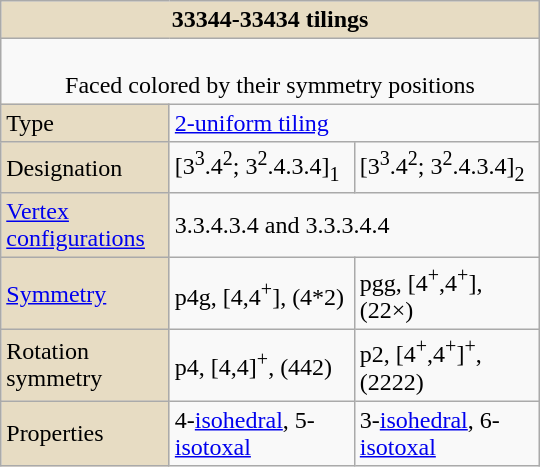<table class=wikitable style="float:right;" width="360">
<tr>
<th style="background-color:#e7dcc3;" colspan=3>33344-33434 tilings</th>
</tr>
<tr>
<td style="text-align:center;" colspan=3><br>Faced colored by their symmetry positions</td>
</tr>
<tr>
<td style="background-color:#e7dcc3;width:105px;">Type</td>
<td colspan=2><a href='#'>2-uniform tiling</a></td>
</tr>
<tr>
<td style="background-color:#e7dcc3;width:105px;">Designation</td>
<td>[3<sup>3</sup>.4<sup>2</sup>; 3<sup>2</sup>.4.3.4]<sub>1</sub></td>
<td>[3<sup>3</sup>.4<sup>2</sup>; 3<sup>2</sup>.4.3.4]<sub>2</sub></td>
</tr>
<tr>
<td style="background-color:#e7dcc3;"><a href='#'>Vertex configurations</a></td>
<td colspan=2>3.3.4.3.4 and 3.3.3.4.4</td>
</tr>
<tr>
<td style="background-color:#e7dcc3;"><a href='#'>Symmetry</a></td>
<td>p4g, [4,4<sup>+</sup>], (4*2)</td>
<td>pgg, [4<sup>+</sup>,4<sup>+</sup>], (22×)</td>
</tr>
<tr>
<td style="background-color:#e7dcc3;">Rotation symmetry</td>
<td>p4, [4,4]<sup>+</sup>, (442)</td>
<td>p2, [4<sup>+</sup>,4<sup>+</sup>]<sup>+</sup>, (2222)</td>
</tr>
<tr>
<td style="background-color:#e7dcc3;">Properties</td>
<td>4-<a href='#'>isohedral</a>, 5-<a href='#'>isotoxal</a></td>
<td>3-<a href='#'>isohedral</a>, 6-<a href='#'>isotoxal</a></td>
</tr>
</table>
